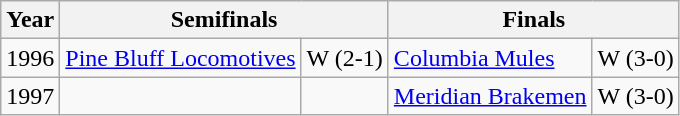<table class="wikitable">
<tr>
<th>Year</th>
<th colspan=2>Semifinals</th>
<th colspan=2>Finals</th>
</tr>
<tr>
<td>1996</td>
<td><a href='#'>Pine Bluff Locomotives</a></td>
<td>W (2-1)</td>
<td><a href='#'>Columbia Mules</a></td>
<td>W (3-0)</td>
</tr>
<tr>
<td>1997</td>
<td></td>
<td></td>
<td><a href='#'>Meridian Brakemen</a></td>
<td>W (3-0)</td>
</tr>
</table>
